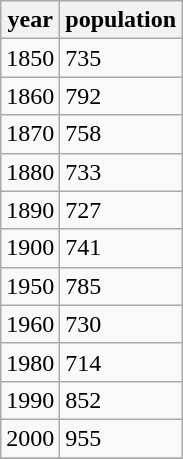<table class="wikitable">
<tr>
<th>year</th>
<th>population</th>
</tr>
<tr>
<td>1850</td>
<td>735</td>
</tr>
<tr>
<td>1860</td>
<td>792</td>
</tr>
<tr>
<td>1870</td>
<td>758</td>
</tr>
<tr>
<td>1880</td>
<td>733</td>
</tr>
<tr>
<td>1890</td>
<td>727</td>
</tr>
<tr>
<td>1900</td>
<td>741</td>
</tr>
<tr>
<td>1950</td>
<td>785</td>
</tr>
<tr>
<td>1960</td>
<td>730</td>
</tr>
<tr>
<td>1980</td>
<td>714</td>
</tr>
<tr>
<td>1990</td>
<td>852</td>
</tr>
<tr>
<td>2000</td>
<td>955</td>
</tr>
<tr>
</tr>
</table>
